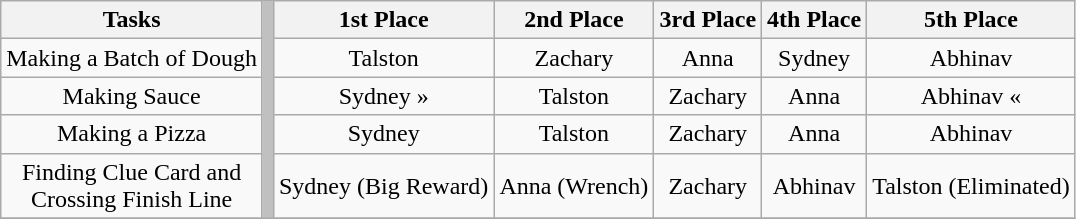<table class="wikitable" style="text-align:center">
<tr>
<th>Tasks</th>
<th style="background:#C0C0C0;" rowspan="5"></th>
<th>1st Place</th>
<th>2nd Place</th>
<th>3rd Place</th>
<th>4th Place</th>
<th>5th Place</th>
</tr>
<tr>
<td>Making a Batch of Dough</td>
<td>Talston</td>
<td>Zachary</td>
<td>Anna</td>
<td>Sydney</td>
<td>Abhinav</td>
</tr>
<tr>
<td>Making Sauce</td>
<td>Sydney <span>»</span></td>
<td>Talston</td>
<td>Zachary</td>
<td>Anna</td>
<td>Abhinav <span>«</span></td>
</tr>
<tr>
<td>Making a Pizza</td>
<td>Sydney</td>
<td>Talston</td>
<td>Zachary</td>
<td>Anna</td>
<td>Abhinav</td>
</tr>
<tr>
<td>Finding Clue Card and <br> Crossing Finish Line</td>
<td>Sydney (Big Reward)</td>
<td>Anna (Wrench)</td>
<td>Zachary</td>
<td>Abhinav</td>
<td>Talston (Eliminated)</td>
</tr>
<tr>
</tr>
</table>
